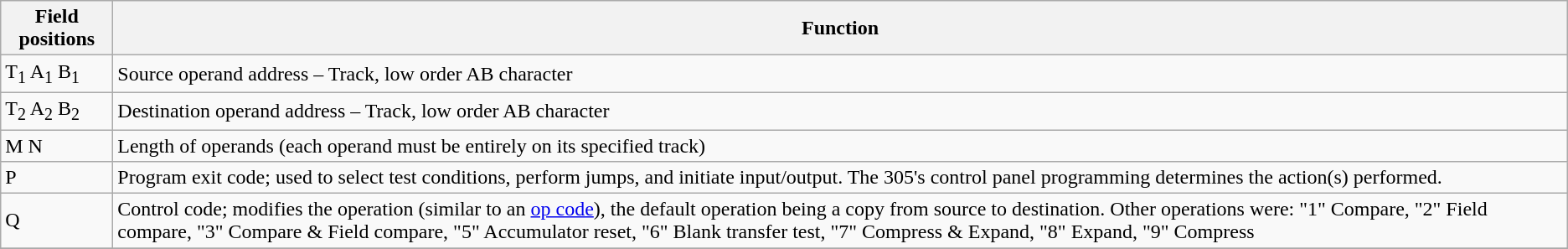<table class="wikitable" align="left">
<tr>
<th>Field positions</th>
<th>Function</th>
</tr>
<tr>
<td>T<sub>1</sub> A<sub>1</sub> B<sub>1</sub></td>
<td>Source operand address – Track, low order AB character</td>
</tr>
<tr>
<td>T<sub>2</sub> A<sub>2</sub> B<sub>2</sub></td>
<td>Destination operand address – Track, low order AB character</td>
</tr>
<tr>
<td>M N</td>
<td>Length of operands (each operand must be entirely on its specified track)</td>
</tr>
<tr>
<td>P</td>
<td>Program exit code; used to select test conditions, perform jumps, and initiate input/output. The 305's control panel programming determines the action(s) performed.</td>
</tr>
<tr>
<td>Q</td>
<td>Control code; modifies the operation (similar to an <a href='#'>op code</a>), the default operation being a copy from source to destination. Other operations were: "1" Compare, "2" Field compare, "3" Compare & Field compare, "5" Accumulator reset, "6" Blank transfer test, "7" Compress & Expand, "8" Expand, "9" Compress</td>
</tr>
<tr>
</tr>
</table>
